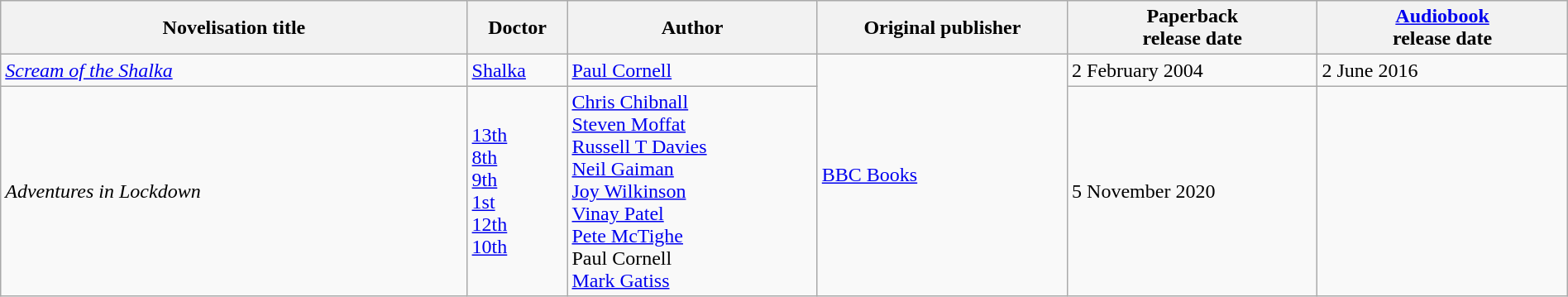<table class="wikitable sortable" style="width:100%;">
<tr>
<th style="width:28%;">Novelisation title</th>
<th style="width:6%;">Doctor</th>
<th style="width:15%;">Author</th>
<th style="width:15%;" data-sort-type=date>Original publisher</th>
<th style="width:15%;" data-sort-type=date>Paperback <br>release date</th>
<th style="width:15%;" data-sort-type=date><a href='#'>Audiobook</a> <br>release date</th>
</tr>
<tr>
<td><em><a href='#'>Scream of the Shalka</a></em></td>
<td><a href='#'>Shalka</a></td>
<td data-sort-value="Cornell, Paul"><a href='#'>Paul Cornell</a></td>
<td rowspan="2"><a href='#'>BBC Books</a></td>
<td>2 February 2004</td>
<td>2 June 2016</td>
</tr>
<tr>
<td><em>Adventures in Lockdown</em></td>
<td><a href='#'>13th</a><br><a href='#'>8th</a><br><a href='#'>9th</a><br><a href='#'>1st</a><br><a href='#'>12th</a><br><a href='#'>10th</a></td>
<td data-sort-value="Chibnall, Chris"><a href='#'>Chris Chibnall</a><br><a href='#'>Steven Moffat</a><br><a href='#'>Russell T Davies</a><br><a href='#'>Neil Gaiman</a><br><a href='#'>Joy Wilkinson</a><br><a href='#'>Vinay Patel</a><br><a href='#'>Pete McTighe</a><br>Paul Cornell<br><a href='#'>Mark Gatiss</a></td>
<td>5 November 2020</td>
<td></td>
</tr>
</table>
